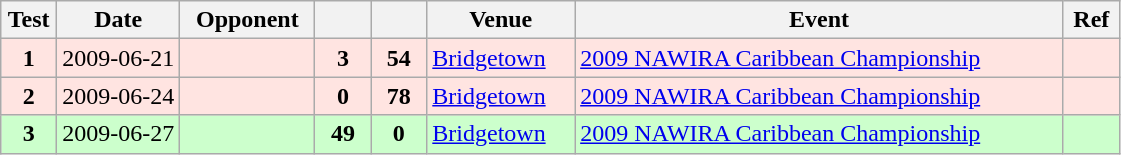<table class="wikitable sortable">
<tr>
<th style="width:5%">Test</th>
<th style="width:11%">Date</th>
<th>Opponent</th>
<th style="width:5%"></th>
<th style="width:5%"></th>
<th>Venue</th>
<th>Event</th>
<th>Ref</th>
</tr>
<tr bgcolor="FFE4E1">
<td align=center><strong>1</strong></td>
<td>2009-06-21</td>
<td></td>
<td align="center"><strong>3</strong></td>
<td align="center"><strong>54</strong></td>
<td><a href='#'>Bridgetown</a></td>
<td><a href='#'>2009 NAWIRA Caribbean Championship</a></td>
<td></td>
</tr>
<tr bgcolor="FFE4E1">
<td align=center><strong>2</strong></td>
<td>2009-06-24</td>
<td></td>
<td align="center"><strong>0</strong></td>
<td align="center"><strong>78</strong></td>
<td><a href='#'>Bridgetown</a></td>
<td><a href='#'>2009 NAWIRA Caribbean Championship</a></td>
<td></td>
</tr>
<tr bgcolor="#ccffcc">
<td align=center><strong>3</strong></td>
<td>2009-06-27</td>
<td></td>
<td align="center"><strong>49</strong></td>
<td align="center"><strong>0</strong></td>
<td><a href='#'>Bridgetown</a></td>
<td><a href='#'>2009 NAWIRA Caribbean Championship</a></td>
<td></td>
</tr>
</table>
